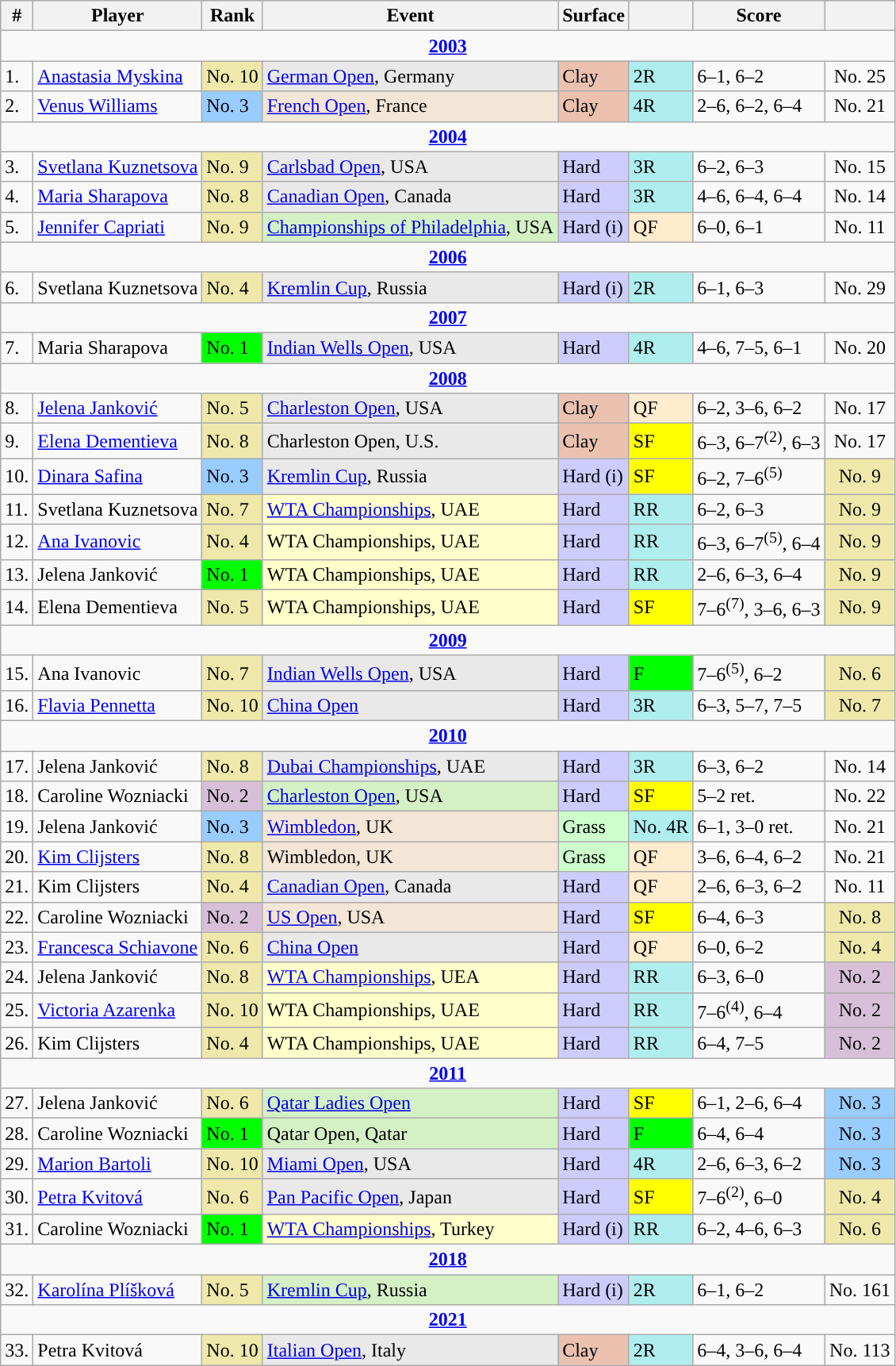<table class="wikitable sortable">
<tr>
<th>#</th>
<th>Player</th>
<th>Rank</th>
<th>Event</th>
<th>Surface</th>
<th></th>
<th class=unsortable>Score</th>
<th></th>
</tr>
<tr>
<td colspan=8 style=text-align:center><strong><a href='#'>2003</a></strong></td>
</tr>
<tr>
<td>1.</td>
<td> <a href='#'>Anastasia Myskina</a></td>
<td bgcolor=EEE8AA>No. 10</td>
<td bgcolor=#e9e9e9><a href='#'>German Open</a>, Germany</td>
<td bgcolor=EBC2AF>Clay</td>
<td bgcolor=afeeee>2R</td>
<td>6–1, 6–2</td>
<td align=center>No. 25</td>
</tr>
<tr>
<td>2.</td>
<td> <a href='#'>Venus Williams</a></td>
<td bgcolor=99ccff>No. 3</td>
<td bgcolor=f3e6d7><a href='#'>French Open</a>, France</td>
<td bgcolor=EBC2AF>Clay</td>
<td bgcolor=afeeee>4R</td>
<td>2–6, 6–2, 6–4</td>
<td align=center>No. 21</td>
</tr>
<tr>
<td colspan=8 style=text-align:center><strong><a href='#'>2004</a></strong></td>
</tr>
<tr>
<td>3.</td>
<td> <a href='#'>Svetlana Kuznetsova</a></td>
<td bgcolor=EEE8AA>No. 9</td>
<td bgcolor=#e9e9e9><a href='#'>Carlsbad Open</a>, USA</td>
<td bgcolor=CCCCFF>Hard</td>
<td bgcolor=afeeee>3R</td>
<td>6–2, 6–3</td>
<td align=center>No. 15</td>
</tr>
<tr>
<td>4.</td>
<td> <a href='#'>Maria Sharapova</a></td>
<td bgcolor=EEE8AA>No. 8</td>
<td bgcolor=#e9e9e9><a href='#'>Canadian Open</a>, Canada</td>
<td bgcolor=CCCCFF>Hard</td>
<td bgcolor=afeeee>3R</td>
<td>4–6, 6–4, 6–4</td>
<td align=center>No. 14</td>
</tr>
<tr>
<td>5.</td>
<td> <a href='#'>Jennifer Capriati</a></td>
<td bgcolor=EEE8AA>No. 9</td>
<td bgcolor=#d4f1c5><a href='#'>Championships of Philadelphia</a>, USA</td>
<td bgcolor=CCCCFF>Hard (i)</td>
<td bgcolor=ffebcd>QF</td>
<td>6–0, 6–1</td>
<td align=center>No. 11</td>
</tr>
<tr>
<td colspan=8 style=text-align:center><strong><a href='#'>2006</a></strong></td>
</tr>
<tr>
<td>6.</td>
<td> Svetlana Kuznetsova</td>
<td bgcolor=eee8aa>No. 4</td>
<td bgcolor=#e9e9e9><a href='#'>Kremlin Cup</a>, Russia</td>
<td bgcolor=CCCCFF>Hard (i)</td>
<td bgcolor=afeeee>2R</td>
<td>6–1, 6–3</td>
<td align=center>No. 29</td>
</tr>
<tr>
<td colspan=8 style=text-align:center><strong><a href='#'>2007</a></strong></td>
</tr>
<tr>
<td>7.</td>
<td> Maria Sharapova</td>
<td bgcolor=lime>No. 1</td>
<td bgcolor=#e9e9e9><a href='#'>Indian Wells Open</a>, USA</td>
<td bgcolor=CCCCFF>Hard</td>
<td bgcolor=afeeee>4R</td>
<td>4–6, 7–5, 6–1</td>
<td align=center>No. 20</td>
</tr>
<tr>
<td colspan=8 style=text-align:center><strong><a href='#'>2008</a></strong></td>
</tr>
<tr>
<td>8.</td>
<td> <a href='#'>Jelena Janković</a></td>
<td bgcolor=eee8aa>No. 5</td>
<td bgcolor=#e9e9e9><a href='#'>Charleston Open</a>, USA</td>
<td bgcolor=EBC2AF>Clay</td>
<td bgcolor=ffebcd>QF</td>
<td>6–2, 3–6, 6–2</td>
<td align=center>No. 17</td>
</tr>
<tr>
<td>9.</td>
<td> <a href='#'>Elena Dementieva</a></td>
<td bgcolor=EEE8AA>No. 8</td>
<td bgcolor=#e9e9e9>Charleston Open, U.S.</td>
<td bgcolor=EBC2AF>Clay</td>
<td bgcolor=yellow>SF</td>
<td>6–3, 6–7<sup>(2)</sup>, 6–3</td>
<td align=center>No. 17</td>
</tr>
<tr>
<td>10.</td>
<td> <a href='#'>Dinara Safina</a></td>
<td bgcolor=99ccff>No. 3</td>
<td bgcolor=#e9e9e9><a href='#'>Kremlin Cup</a>, Russia</td>
<td bgcolor=CCCCFF>Hard (i)</td>
<td bgcolor=yellow>SF</td>
<td>6–2, 7–6<sup>(5)</sup></td>
<td align=center bgcolor=eee8aa>No. 9</td>
</tr>
<tr>
<td>11.</td>
<td> Svetlana Kuznetsova</td>
<td bgcolor=EEE8AA>No. 7</td>
<td bgcolor=ffffcc><a href='#'>WTA Championships</a>, UAE</td>
<td bgcolor=CCCCFF>Hard</td>
<td bgcolor=afeeee>RR</td>
<td>6–2, 6–3</td>
<td align=center bgcolor=eee8aa>No. 9</td>
</tr>
<tr>
<td>12.</td>
<td> <a href='#'>Ana Ivanovic</a></td>
<td bgcolor=eee8aa>No. 4</td>
<td bgcolor=ffffcc>WTA Championships, UAE</td>
<td bgcolor=CCCCFF>Hard</td>
<td bgcolor=afeeee>RR</td>
<td>6–3, 6–7<sup>(5)</sup>, 6–4</td>
<td align=center bgcolor=eee8aa>No. 9</td>
</tr>
<tr>
<td>13.</td>
<td> Jelena Janković</td>
<td bgcolor=lime>No. 1</td>
<td bgcolor=ffffcc>WTA Championships, UAE</td>
<td bgcolor=CCCCFF>Hard</td>
<td bgcolor=afeeee>RR</td>
<td>2–6, 6–3, 6–4</td>
<td align=center bgcolor=eee8aa>No. 9</td>
</tr>
<tr>
<td>14.</td>
<td> Elena Dementieva</td>
<td bgcolor=eee8aa>No. 5</td>
<td bgcolor=ffffcc>WTA Championships, UAE</td>
<td bgcolor=CCCCFF>Hard</td>
<td bgcolor=yellow>SF</td>
<td>7–6<sup>(7)</sup>, 3–6, 6–3</td>
<td align=center bgcolor=eee8aa>No. 9</td>
</tr>
<tr>
<td colspan=8 style=text-align:center><strong><a href='#'>2009</a></strong></td>
</tr>
<tr>
<td>15.</td>
<td> Ana Ivanovic</td>
<td bgcolor=EEE8AA>No. 7</td>
<td bgcolor=#e9e9e9><a href='#'>Indian Wells Open</a>, USA</td>
<td bgcolor=CCCCFF>Hard</td>
<td bgcolor=lime>F</td>
<td>7–6<sup>(5)</sup>, 6–2</td>
<td align=center bgcolor=eee8aa>No. 6</td>
</tr>
<tr>
<td>16.</td>
<td> <a href='#'>Flavia Pennetta</a></td>
<td bgcolor=EEE8AA>No. 10</td>
<td bgcolor=#e9e9e9><a href='#'>China Open</a></td>
<td bgcolor=CCCCFF>Hard</td>
<td bgcolor=afeeee>3R</td>
<td>6–3, 5–7, 7–5</td>
<td align=center bgcolor=eee8aa>No. 7</td>
</tr>
<tr>
<td colspan=8 style=text-align:center><strong><a href='#'>2010</a></strong></td>
</tr>
<tr>
<td>17.</td>
<td> Jelena Janković</td>
<td bgcolor=EEE8AA>No. 8</td>
<td bgcolor=#e9e9e9><a href='#'>Dubai Championships</a>, UAE</td>
<td bgcolor=CCCCFF>Hard</td>
<td bgcolor=afeeee>3R</td>
<td>6–3, 6–2</td>
<td align=center>No. 14</td>
</tr>
<tr>
<td>18.</td>
<td> Caroline Wozniacki</td>
<td bgcolor=thistle>No. 2</td>
<td bgcolor=#d4f1c5><a href='#'>Charleston Open</a>, USA</td>
<td bgcolor=CCCCFF>Hard</td>
<td bgcolor=yellow>SF</td>
<td>5–2 ret.</td>
<td align=center>No. 22</td>
</tr>
<tr>
<td>19.</td>
<td> Jelena Janković</td>
<td bgcolor=99ccff>No. 3</td>
<td bgcolor=f3e6d7><a href='#'>Wimbledon</a>, UK</td>
<td bgcolor=CCFFCC>Grass</td>
<td bgcolor=afeeee>No. 4R</td>
<td>6–1, 3–0 ret.</td>
<td align=center>No. 21</td>
</tr>
<tr>
<td>20.</td>
<td> <a href='#'>Kim Clijsters</a></td>
<td bgcolor=EEE8AA>No. 8</td>
<td bgcolor=f3e6d7>Wimbledon, UK</td>
<td bgcolor=CCFFCC>Grass</td>
<td bgcolor=ffebcd>QF</td>
<td>3–6, 6–4, 6–2</td>
<td align=center>No. 21</td>
</tr>
<tr>
<td>21.</td>
<td> Kim Clijsters</td>
<td bgcolor=eee8aa>No. 4</td>
<td bgcolor=e9e9e9><a href='#'>Canadian Open</a>, Canada</td>
<td bgcolor=CCCCFF>Hard</td>
<td bgcolor=ffebcd>QF</td>
<td>2–6, 6–3, 6–2</td>
<td align=center>No. 11</td>
</tr>
<tr>
<td>22.</td>
<td> Caroline Wozniacki</td>
<td bgcolor=thistle>No. 2</td>
<td bgcolor=f3e6d7><a href='#'>US Open</a>, USA</td>
<td bgcolor=CCCCFF>Hard</td>
<td bgcolor=yellow>SF</td>
<td>6–4, 6–3</td>
<td align=center bgcolor=eee8aa>No. 8</td>
</tr>
<tr>
<td>23.</td>
<td> <a href='#'>Francesca Schiavone</a></td>
<td bgcolor=EEE8AA>No. 6</td>
<td bgcolor=e9e9e9><a href='#'>China Open</a></td>
<td bgcolor=CCCCFF>Hard</td>
<td bgcolor=ffebcd>QF</td>
<td>6–0, 6–2</td>
<td align=center bgcolor=eee8aa>No. 4</td>
</tr>
<tr>
<td>24.</td>
<td> Jelena Janković</td>
<td bgcolor=EEE8AA>No. 8</td>
<td bgcolor=ffffcc><a href='#'>WTA Championships</a>, UEA</td>
<td bgcolor=CCCCFF>Hard</td>
<td bgcolor=afeeee>RR</td>
<td>6–3, 6–0</td>
<td align=center bgcolor=thistle>No. 2</td>
</tr>
<tr>
<td>25.</td>
<td> <a href='#'>Victoria Azarenka</a></td>
<td bgcolor=EEE8AA>No. 10</td>
<td bgcolor=ffffcc>WTA Championships, UAE</td>
<td bgcolor=CCCCFF>Hard</td>
<td bgcolor=afeeee>RR</td>
<td>7–6<sup>(4)</sup>, 6–4</td>
<td align=center bgcolor=thistle>No. 2</td>
</tr>
<tr>
<td>26.</td>
<td> Kim Clijsters</td>
<td bgcolor=eee8aa>No. 4</td>
<td bgcolor=ffffcc>WTA Championships, UAE</td>
<td bgcolor=CCCCFF>Hard</td>
<td bgcolor=afeeee>RR</td>
<td>6–4, 7–5</td>
<td align=center bgcolor=thistle>No. 2</td>
</tr>
<tr>
<td colspan=8 style=text-align:center><strong><a href='#'>2011</a></strong></td>
</tr>
<tr>
<td>27.</td>
<td> Jelena Janković</td>
<td bgcolor=EEE8AA>No. 6</td>
<td bgcolor=d4f1c5><a href='#'>Qatar Ladies Open</a></td>
<td bgcolor=CCCCFF>Hard</td>
<td bgcolor=yellow>SF</td>
<td>6–1, 2–6, 6–4</td>
<td align=center bgcolor=99ccff>No. 3</td>
</tr>
<tr>
<td>28.</td>
<td> Caroline Wozniacki</td>
<td bgcolor=lime>No. 1</td>
<td bgcolor=d4f1c5>Qatar Open, Qatar</td>
<td bgcolor=CCCCFF>Hard</td>
<td bgcolor=lime>F</td>
<td>6–4, 6–4</td>
<td align=center bgcolor=99ccff>No. 3</td>
</tr>
<tr>
<td>29.</td>
<td> <a href='#'>Marion Bartoli</a></td>
<td bgcolor=EEE8AA>No. 10</td>
<td bgcolor=e9e9e9><a href='#'>Miami Open</a>, USA</td>
<td bgcolor=CCCCFF>Hard</td>
<td bgcolor=afeeee>4R</td>
<td>2–6, 6–3, 6–2</td>
<td align=center bgcolor=99ccff>No. 3</td>
</tr>
<tr>
<td>30.</td>
<td> <a href='#'>Petra Kvitová</a></td>
<td bgcolor=EEE8AA>No. 6</td>
<td bgcolor=e9e9e9><a href='#'>Pan Pacific Open</a>, Japan</td>
<td bgcolor=CCCCFF>Hard</td>
<td bgcolor=yellow>SF</td>
<td>7–6<sup>(2)</sup>, 6–0</td>
<td align=center bgcolor=eee8aa>No. 4</td>
</tr>
<tr>
<td>31.</td>
<td> Caroline Wozniacki</td>
<td bgcolor=lime>No. 1</td>
<td bgcolor=ffffcc><a href='#'>WTA Championships</a>, Turkey</td>
<td bgcolor=CCCCFF>Hard (i)</td>
<td bgcolor=afeeee>RR</td>
<td>6–2, 4–6, 6–3</td>
<td align=center bgcolor=eee8aa>No. 6</td>
</tr>
<tr>
<td colspan=8 style=text-align:center><strong><a href='#'>2018</a></strong></td>
</tr>
<tr>
<td>32.</td>
<td> <a href='#'>Karolína Plíšková</a></td>
<td bgcolor=EEE8AA>No. 5</td>
<td bgcolor=d4f1c5><a href='#'>Kremlin Cup</a>, Russia</td>
<td bgcolor=CCCCFF>Hard (i)</td>
<td bgcolor=afeeee>2R</td>
<td>6–1, 6–2</td>
<td align=center>No. 161</td>
</tr>
<tr>
<td colspan=8 style="text-align:center"><strong><a href='#'>2021</a></strong></td>
</tr>
<tr>
<td>33.</td>
<td> Petra Kvitová</td>
<td bgcolor=EEE8AA>No. 10</td>
<td bgcolor=e9e9e9><a href='#'>Italian Open</a>, Italy</td>
<td bgcolor=ebc2af>Clay</td>
<td bgcolor=afeeee>2R</td>
<td>6–4, 3–6, 6–4</td>
<td align=center>No. 113</td>
</tr>
</table>
